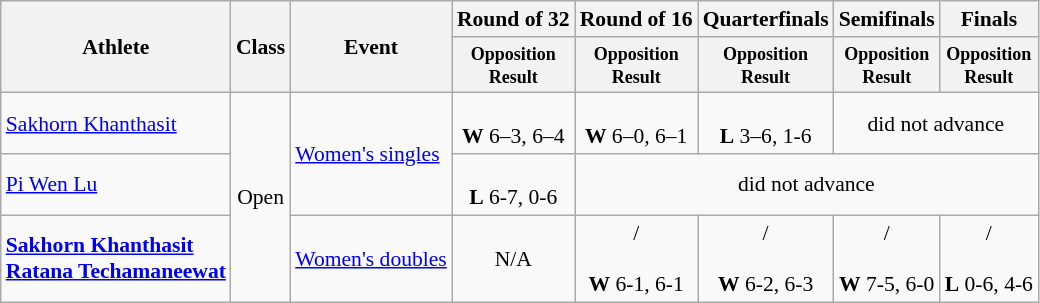<table class=wikitable style="font-size:90%">
<tr>
<th rowspan="2">Athlete</th>
<th rowspan="2">Class</th>
<th rowspan="2">Event</th>
<th>Round of 32</th>
<th>Round of 16</th>
<th>Quarterfinals</th>
<th>Semifinals</th>
<th>Finals</th>
</tr>
<tr>
<th style="line-height:1em"><small>Opposition<br>Result</small></th>
<th style="line-height:1em"><small>Opposition<br>Result</small></th>
<th style="line-height:1em"><small>Opposition<br>Result</small></th>
<th style="line-height:1em"><small>Opposition<br>Result</small></th>
<th style="line-height:1em"><small>Opposition<br>Result</small></th>
</tr>
<tr>
<td><a href='#'>Sakhorn Khanthasit</a></td>
<td rowspan="3" style="text-align:center;">Open</td>
<td rowspan="2"><a href='#'>Women's singles</a></td>
<td style="text-align:center;"><br><strong>W</strong> 6–3, 6–4</td>
<td style="text-align:center;"><br><strong>W</strong> 6–0, 6–1</td>
<td style="text-align:center;"><br><strong>L</strong> 3–6, 1-6</td>
<td style="text-align:center;" colspan="2">did not advance</td>
</tr>
<tr>
<td><a href='#'>Pi Wen Lu</a></td>
<td style="text-align:center;"><br><strong>L</strong> 6-7, 0-6</td>
<td style="text-align:center;" colspan="4">did not advance</td>
</tr>
<tr>
<td><strong><a href='#'>Sakhorn Khanthasit</a></strong><br> <strong><a href='#'>Ratana Techamaneewat</a></strong></td>
<td><a href='#'>Women's doubles</a></td>
<td style="text-align:center;">N/A</td>
<td style="text-align:center;"> /<br> <br><strong>W</strong> 6-1, 6-1</td>
<td style="text-align:center;"> /<br> <br><strong>W</strong> 6-2, 6-3</td>
<td style="text-align:center;"> /<br> <br><strong>W</strong> 7-5, 6-0</td>
<td style="text-align:center;"> /<br> <br><strong>L</strong> 0-6, 4-6 </td>
</tr>
</table>
